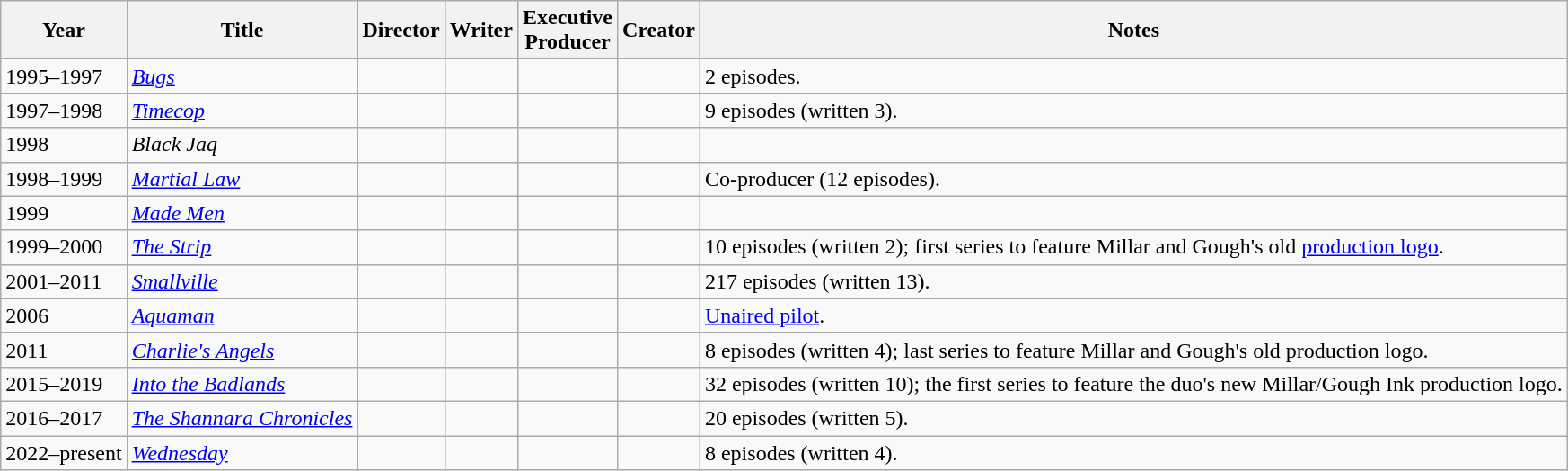<table class="wikitable">
<tr>
<th>Year</th>
<th>Title</th>
<th>Director</th>
<th>Writer</th>
<th>Executive<br>Producer</th>
<th>Creator</th>
<th>Notes</th>
</tr>
<tr>
<td>1995–1997</td>
<td><em><a href='#'>Bugs</a></em></td>
<td></td>
<td></td>
<td></td>
<td></td>
<td>2 episodes.</td>
</tr>
<tr>
<td>1997–1998</td>
<td><em><a href='#'>Timecop</a></em></td>
<td></td>
<td></td>
<td></td>
<td></td>
<td>9 episodes (written 3).</td>
</tr>
<tr>
<td>1998</td>
<td><em>Black Jaq</em></td>
<td></td>
<td></td>
<td></td>
<td></td>
<td></td>
</tr>
<tr>
<td>1998–1999</td>
<td><em><a href='#'>Martial Law</a></em></td>
<td></td>
<td></td>
<td></td>
<td></td>
<td>Co-producer (12 episodes).</td>
</tr>
<tr>
<td>1999</td>
<td><em><a href='#'>Made Men</a></em></td>
<td></td>
<td></td>
<td></td>
<td></td>
<td></td>
</tr>
<tr>
<td>1999–2000</td>
<td><em><a href='#'>The Strip</a></em></td>
<td></td>
<td></td>
<td></td>
<td></td>
<td>10 episodes (written 2); first series to feature Millar and Gough's old <a href='#'>production logo</a>.</td>
</tr>
<tr>
<td>2001–2011</td>
<td><em><a href='#'>Smallville</a></em></td>
<td></td>
<td></td>
<td></td>
<td></td>
<td>217 episodes (written 13).</td>
</tr>
<tr>
<td>2006</td>
<td><em><a href='#'>Aquaman</a></em></td>
<td></td>
<td></td>
<td></td>
<td></td>
<td><a href='#'>Unaired pilot</a>.</td>
</tr>
<tr>
<td>2011</td>
<td><em><a href='#'>Charlie's Angels</a></em></td>
<td></td>
<td></td>
<td></td>
<td></td>
<td>8 episodes (written 4); last series to feature Millar and Gough's old production logo.</td>
</tr>
<tr>
<td>2015–2019</td>
<td><em><a href='#'>Into the Badlands</a></em></td>
<td></td>
<td></td>
<td></td>
<td></td>
<td>32 episodes (written 10); the first series to feature the duo's new Millar/Gough Ink production logo.</td>
</tr>
<tr>
<td>2016–2017</td>
<td><em><a href='#'>The Shannara Chronicles</a></em></td>
<td></td>
<td></td>
<td></td>
<td></td>
<td>20 episodes (written 5).</td>
</tr>
<tr>
<td>2022–present</td>
<td><em><a href='#'>Wednesday</a></em></td>
<td></td>
<td></td>
<td></td>
<td></td>
<td>8 episodes (written 4).</td>
</tr>
</table>
